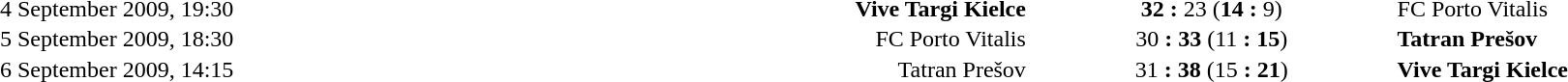<table width=100% cellspacing=1>
<tr>
<th></th>
<th></th>
<th width=20%></th>
<th></th>
</tr>
<tr style=font-size:100%>
<td>4 September 2009, 19:30</td>
<td align=right><strong>Vive Targi Kielce</strong> </td>
<td align=center><strong>32</strong> <strong>:</strong> 23 (<strong>14</strong> <strong>:</strong> 9)</td>
<td> FC Porto Vitalis</td>
</tr>
<tr style=font-size:100%>
<td>5 September 2009, 18:30</td>
<td align=right>FC Porto Vitalis </td>
<td align=center>30 <strong>:</strong> <strong>33</strong> (11 <strong>:</strong> <strong>15</strong>)</td>
<td> <strong>Tatran Prešov</strong></td>
</tr>
<tr style=font-size:100%>
<td>6 September 2009, 14:15</td>
<td align=right>Tatran Prešov </td>
<td align=center>31 <strong>:</strong> <strong>38</strong> (15 <strong>:</strong> <strong>21</strong>)</td>
<td> <strong>Vive Targi Kielce</strong></td>
</tr>
</table>
